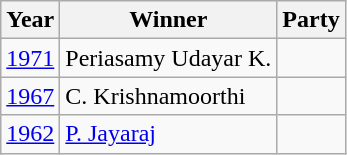<table class="wikitable sortable">
<tr>
<th>Year</th>
<th>Winner</th>
<th colspan="2">Party</th>
</tr>
<tr>
<td><a href='#'>1971</a></td>
<td>Periasamy Udayar K.</td>
<td></td>
</tr>
<tr>
<td><a href='#'>1967</a></td>
<td>C. Krishnamoorthi</td>
<td></td>
</tr>
<tr>
<td><a href='#'>1962</a></td>
<td><a href='#'>P. Jayaraj</a></td>
<td></td>
</tr>
</table>
